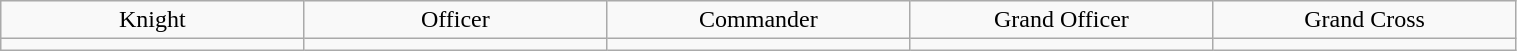<table class="wikitable centre" width="80%">
<tr>
<td width="16%" valign="top" align="center">Knight</td>
<td width="16%" valign="top" align="center">Officer</td>
<td width="16%" valign="top" align="center">Commander</td>
<td width="16%" valign="top" align="center">Grand Officer</td>
<td width="16%" valign="top" align="center">Grand Cross</td>
</tr>
<tr>
<td width="16%" valign="top" align="center"></td>
<td width="16%" valign="top" align="center"></td>
<td width="16%" valign="top" align="center"></td>
<td width="16%" valign="top" align="center"></td>
<td width="16%" valign="top" align="center"></td>
</tr>
</table>
